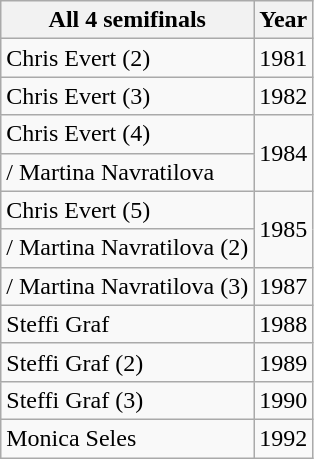<table class="wikitable">
<tr>
<th>All 4 semifinals</th>
<th>Year</th>
</tr>
<tr>
<td> Chris Evert (2)</td>
<td>1981</td>
</tr>
<tr>
<td> Chris Evert (3)</td>
<td>1982</td>
</tr>
<tr>
<td> Chris Evert (4)</td>
<td rowspan=2>1984</td>
</tr>
<tr>
<td>/ Martina Navratilova</td>
</tr>
<tr>
<td> Chris Evert (5)</td>
<td rowspan=2>1985</td>
</tr>
<tr>
<td>/ Martina Navratilova (2)</td>
</tr>
<tr>
<td>/ Martina Navratilova (3)</td>
<td>1987</td>
</tr>
<tr>
<td> Steffi Graf</td>
<td>1988</td>
</tr>
<tr>
<td> Steffi Graf (2)</td>
<td>1989</td>
</tr>
<tr>
<td> Steffi Graf (3)</td>
<td>1990</td>
</tr>
<tr>
<td> Monica Seles</td>
<td>1992</td>
</tr>
</table>
